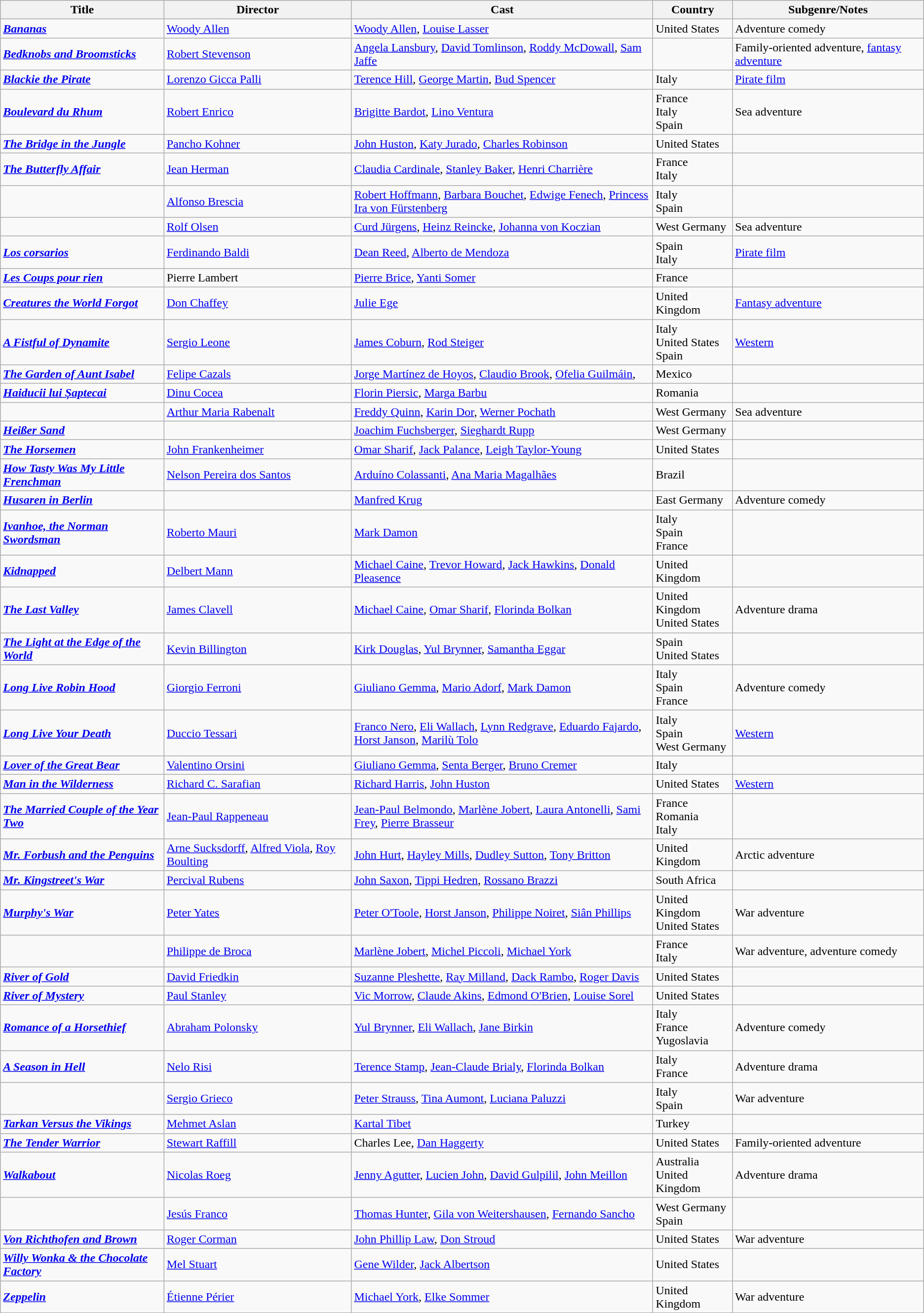<table class="wikitable">
<tr>
<th>Title</th>
<th>Director</th>
<th style="width: 400px;">Cast</th>
<th>Country</th>
<th>Subgenre/Notes</th>
</tr>
<tr>
<td><strong><em><a href='#'>Bananas</a></em></strong></td>
<td><a href='#'>Woody Allen</a></td>
<td><a href='#'>Woody Allen</a>, <a href='#'>Louise Lasser</a></td>
<td>United States</td>
<td>Adventure comedy</td>
</tr>
<tr>
<td><strong><em><a href='#'>Bedknobs and Broomsticks</a></em></strong></td>
<td><a href='#'>Robert Stevenson</a></td>
<td><a href='#'>Angela Lansbury</a>, <a href='#'>David Tomlinson</a>, <a href='#'>Roddy McDowall</a>, <a href='#'>Sam Jaffe</a></td>
<td></td>
<td>Family-oriented adventure, <a href='#'>fantasy adventure</a></td>
</tr>
<tr>
<td><strong><em><a href='#'>Blackie the Pirate</a></em></strong></td>
<td><a href='#'>Lorenzo Gicca Palli</a></td>
<td><a href='#'>Terence Hill</a>, <a href='#'>George Martin</a>, <a href='#'>Bud Spencer</a></td>
<td>Italy</td>
<td><a href='#'>Pirate film</a></td>
</tr>
<tr>
<td><strong><em><a href='#'>Boulevard du Rhum</a></em></strong></td>
<td><a href='#'>Robert Enrico</a></td>
<td><a href='#'>Brigitte Bardot</a>, <a href='#'>Lino Ventura</a></td>
<td>France<br>Italy<br>Spain</td>
<td>Sea adventure</td>
</tr>
<tr>
<td><strong><em><a href='#'>The Bridge in the Jungle</a></em></strong></td>
<td><a href='#'>Pancho Kohner</a></td>
<td><a href='#'>John Huston</a>, <a href='#'>Katy Jurado</a>, <a href='#'>Charles Robinson</a></td>
<td>United States</td>
<td></td>
</tr>
<tr>
<td><strong><em><a href='#'>The Butterfly Affair</a></em></strong></td>
<td><a href='#'>Jean Herman</a></td>
<td><a href='#'>Claudia Cardinale</a>, <a href='#'>Stanley Baker</a>, <a href='#'>Henri Charrière</a></td>
<td>France<br>Italy</td>
<td></td>
</tr>
<tr>
<td><strong><em></em></strong></td>
<td><a href='#'>Alfonso Brescia</a></td>
<td><a href='#'>Robert Hoffmann</a>, <a href='#'>Barbara Bouchet</a>, <a href='#'>Edwige Fenech</a>, <a href='#'>Princess Ira von Fürstenberg</a></td>
<td>Italy<br>Spain</td>
<td></td>
</tr>
<tr>
<td><strong><em></em></strong></td>
<td><a href='#'>Rolf Olsen</a></td>
<td><a href='#'>Curd Jürgens</a>, <a href='#'>Heinz Reincke</a>, <a href='#'>Johanna von Koczian</a></td>
<td>West Germany</td>
<td>Sea adventure</td>
</tr>
<tr>
<td><strong><em><a href='#'>Los corsarios</a></em></strong></td>
<td><a href='#'>Ferdinando Baldi</a></td>
<td><a href='#'>Dean Reed</a>, <a href='#'>Alberto de Mendoza</a></td>
<td>Spain<br>Italy</td>
<td><a href='#'>Pirate film</a></td>
</tr>
<tr>
<td><strong><em><a href='#'>Les Coups pour rien</a></em></strong></td>
<td>Pierre Lambert</td>
<td><a href='#'>Pierre Brice</a>, <a href='#'>Yanti Somer</a></td>
<td>France</td>
<td></td>
</tr>
<tr>
<td><strong><em><a href='#'>Creatures the World Forgot</a></em></strong></td>
<td><a href='#'>Don Chaffey</a></td>
<td><a href='#'>Julie Ege</a></td>
<td>United Kingdom</td>
<td><a href='#'>Fantasy adventure</a></td>
</tr>
<tr>
<td><strong><em><a href='#'>A Fistful of Dynamite</a></em></strong></td>
<td><a href='#'>Sergio Leone</a></td>
<td><a href='#'>James Coburn</a>, <a href='#'>Rod Steiger</a></td>
<td>Italy<br>United States<br>Spain</td>
<td><a href='#'>Western</a></td>
</tr>
<tr>
<td><strong><em><a href='#'>The Garden of Aunt Isabel</a></em></strong></td>
<td><a href='#'>Felipe Cazals</a></td>
<td><a href='#'>Jorge Martínez de Hoyos</a>, <a href='#'>Claudio Brook</a>, <a href='#'>Ofelia Guilmáin</a>, </td>
<td>Mexico</td>
<td></td>
</tr>
<tr>
<td><strong><em><a href='#'>Haiducii lui Șaptecai</a></em></strong></td>
<td><a href='#'>Dinu Cocea</a></td>
<td><a href='#'>Florin Piersic</a>, <a href='#'>Marga Barbu</a></td>
<td>Romania</td>
<td></td>
</tr>
<tr>
<td><strong><em></em></strong></td>
<td><a href='#'>Arthur Maria Rabenalt</a></td>
<td><a href='#'>Freddy Quinn</a>, <a href='#'>Karin Dor</a>, <a href='#'>Werner Pochath</a></td>
<td>West Germany</td>
<td>Sea adventure</td>
</tr>
<tr>
<td><strong><em><a href='#'>Heißer Sand</a></em></strong></td>
<td></td>
<td><a href='#'>Joachim Fuchsberger</a>, <a href='#'>Sieghardt Rupp</a></td>
<td>West Germany</td>
<td></td>
</tr>
<tr>
<td><strong><em><a href='#'>The Horsemen</a></em></strong></td>
<td><a href='#'>John Frankenheimer</a></td>
<td><a href='#'>Omar Sharif</a>, <a href='#'>Jack Palance</a>, <a href='#'>Leigh Taylor-Young</a></td>
<td>United States</td>
<td></td>
</tr>
<tr>
<td><strong><em><a href='#'>How Tasty Was My Little Frenchman</a></em></strong></td>
<td><a href='#'>Nelson Pereira dos Santos</a></td>
<td><a href='#'>Arduíno Colassanti</a>, <a href='#'>Ana Maria Magalhães</a></td>
<td>Brazil</td>
<td></td>
</tr>
<tr>
<td><strong><em><a href='#'>Husaren in Berlin</a></em></strong></td>
<td></td>
<td><a href='#'>Manfred Krug</a></td>
<td>East Germany</td>
<td>Adventure comedy</td>
</tr>
<tr>
<td><strong><em><a href='#'>Ivanhoe, the Norman Swordsman</a></em></strong></td>
<td><a href='#'>Roberto Mauri</a></td>
<td><a href='#'>Mark Damon</a></td>
<td>Italy<br>Spain<br>France</td>
<td></td>
</tr>
<tr>
<td><strong><em><a href='#'>Kidnapped</a></em></strong></td>
<td><a href='#'>Delbert Mann</a></td>
<td><a href='#'>Michael Caine</a>, <a href='#'>Trevor Howard</a>, <a href='#'>Jack Hawkins</a>, <a href='#'>Donald Pleasence</a></td>
<td>United Kingdom</td>
<td></td>
</tr>
<tr>
<td><strong><em><a href='#'>The Last Valley</a></em></strong></td>
<td><a href='#'>James Clavell</a></td>
<td><a href='#'>Michael Caine</a>, <a href='#'>Omar Sharif</a>, <a href='#'>Florinda Bolkan</a></td>
<td>United Kingdom<br>United States</td>
<td>Adventure drama</td>
</tr>
<tr>
<td><strong><em><a href='#'>The Light at the Edge of the World</a></em></strong></td>
<td><a href='#'>Kevin Billington</a></td>
<td><a href='#'>Kirk Douglas</a>, <a href='#'>Yul Brynner</a>, <a href='#'>Samantha Eggar</a></td>
<td>Spain<br>United States</td>
<td></td>
</tr>
<tr>
<td><strong><em><a href='#'>Long Live Robin Hood</a></em></strong></td>
<td><a href='#'>Giorgio Ferroni</a></td>
<td><a href='#'>Giuliano Gemma</a>, <a href='#'>Mario Adorf</a>, <a href='#'>Mark Damon</a></td>
<td>Italy<br>Spain<br>France</td>
<td>Adventure comedy </td>
</tr>
<tr>
<td><strong><em><a href='#'>Long Live Your Death</a></em></strong></td>
<td><a href='#'>Duccio Tessari</a></td>
<td><a href='#'>Franco Nero</a>, <a href='#'>Eli Wallach</a>, <a href='#'>Lynn Redgrave</a>, <a href='#'>Eduardo Fajardo</a>, <a href='#'>Horst Janson</a>, <a href='#'>Marilù Tolo</a></td>
<td>Italy<br>Spain<br>West Germany</td>
<td><a href='#'>Western</a></td>
</tr>
<tr>
<td><strong><em><a href='#'>Lover of the Great Bear</a></em></strong></td>
<td><a href='#'>Valentino Orsini</a></td>
<td><a href='#'>Giuliano Gemma</a>, <a href='#'>Senta Berger</a>, <a href='#'>Bruno Cremer</a></td>
<td>Italy</td>
<td></td>
</tr>
<tr>
<td><strong><em><a href='#'>Man in the Wilderness</a></em></strong></td>
<td><a href='#'>Richard C. Sarafian</a></td>
<td><a href='#'>Richard Harris</a>, <a href='#'>John Huston</a></td>
<td>United States</td>
<td><a href='#'>Western</a></td>
</tr>
<tr>
<td><strong><em><a href='#'>The Married Couple of the Year Two</a></em></strong></td>
<td><a href='#'>Jean-Paul Rappeneau</a></td>
<td><a href='#'>Jean-Paul Belmondo</a>, <a href='#'>Marlène Jobert</a>, <a href='#'>Laura Antonelli</a>, <a href='#'>Sami Frey</a>, <a href='#'>Pierre Brasseur</a></td>
<td>France<br>Romania<br>Italy</td>
<td></td>
</tr>
<tr>
<td><strong><em><a href='#'>Mr. Forbush and the Penguins</a></em></strong></td>
<td><a href='#'>Arne Sucksdorff</a>, <a href='#'>Alfred Viola</a>, <a href='#'>Roy Boulting</a></td>
<td><a href='#'>John Hurt</a>, <a href='#'>Hayley Mills</a>, <a href='#'>Dudley Sutton</a>, <a href='#'>Tony Britton</a></td>
<td>United Kingdom</td>
<td>Arctic adventure</td>
</tr>
<tr>
<td><strong><em><a href='#'>Mr. Kingstreet's War</a></em></strong></td>
<td><a href='#'>Percival Rubens</a></td>
<td><a href='#'>John Saxon</a>, <a href='#'>Tippi Hedren</a>, <a href='#'>Rossano Brazzi</a></td>
<td>South Africa</td>
<td></td>
</tr>
<tr>
<td><strong><em><a href='#'>Murphy's War</a></em></strong></td>
<td><a href='#'>Peter Yates</a></td>
<td><a href='#'>Peter O'Toole</a>, <a href='#'>Horst Janson</a>, <a href='#'>Philippe Noiret</a>, <a href='#'>Siân Phillips</a></td>
<td>United Kingdom<br>United States</td>
<td>War adventure</td>
</tr>
<tr>
<td><strong><em></em></strong></td>
<td><a href='#'>Philippe de Broca</a></td>
<td><a href='#'>Marlène Jobert</a>, <a href='#'>Michel Piccoli</a>, <a href='#'>Michael York</a></td>
<td>France<br>Italy</td>
<td>War adventure, adventure comedy</td>
</tr>
<tr>
<td><strong><em><a href='#'>River of Gold</a></em></strong></td>
<td><a href='#'>David Friedkin</a></td>
<td><a href='#'>Suzanne Pleshette</a>, <a href='#'>Ray Milland</a>, <a href='#'>Dack Rambo</a>, <a href='#'>Roger Davis</a></td>
<td>United States</td>
<td></td>
</tr>
<tr>
<td><strong><em><a href='#'>River of Mystery</a></em></strong></td>
<td><a href='#'>Paul Stanley</a></td>
<td><a href='#'>Vic Morrow</a>, <a href='#'>Claude Akins</a>, <a href='#'>Edmond O'Brien</a>, <a href='#'>Louise Sorel</a></td>
<td>United States</td>
<td></td>
</tr>
<tr>
<td><strong><em><a href='#'>Romance of a Horsethief</a></em></strong></td>
<td><a href='#'>Abraham Polonsky</a></td>
<td><a href='#'>Yul Brynner</a>, <a href='#'>Eli Wallach</a>, <a href='#'>Jane Birkin</a></td>
<td>Italy<br>France<br>Yugoslavia</td>
<td>Adventure comedy</td>
</tr>
<tr>
<td><strong><em><a href='#'>A Season in Hell</a></em></strong></td>
<td><a href='#'>Nelo Risi</a></td>
<td><a href='#'>Terence Stamp</a>, <a href='#'>Jean-Claude Brialy</a>, <a href='#'>Florinda Bolkan</a></td>
<td>Italy<br>France</td>
<td>Adventure drama</td>
</tr>
<tr>
<td><strong><em></em></strong></td>
<td><a href='#'>Sergio Grieco</a></td>
<td><a href='#'>Peter Strauss</a>, <a href='#'>Tina Aumont</a>, <a href='#'>Luciana Paluzzi</a></td>
<td>Italy<br>Spain</td>
<td>War adventure</td>
</tr>
<tr>
<td><strong><em><a href='#'>Tarkan Versus the Vikings</a></em></strong></td>
<td><a href='#'>Mehmet Aslan</a></td>
<td><a href='#'>Kartal Tibet</a></td>
<td>Turkey</td>
<td></td>
</tr>
<tr>
<td><strong><em><a href='#'>The Tender Warrior</a></em></strong></td>
<td><a href='#'>Stewart Raffill</a></td>
<td>Charles Lee, <a href='#'>Dan Haggerty</a></td>
<td>United States</td>
<td>Family-oriented adventure</td>
</tr>
<tr>
<td><strong><em><a href='#'>Walkabout</a></em></strong></td>
<td><a href='#'>Nicolas Roeg</a></td>
<td><a href='#'>Jenny Agutter</a>, <a href='#'>Lucien John</a>, <a href='#'>David Gulpilil</a>, <a href='#'>John Meillon</a></td>
<td>Australia<br>United Kingdom</td>
<td>Adventure drama</td>
</tr>
<tr>
<td><strong><em></em></strong></td>
<td><a href='#'>Jesús Franco</a></td>
<td><a href='#'>Thomas Hunter</a>, <a href='#'>Gila von Weitershausen</a>, <a href='#'>Fernando Sancho</a></td>
<td>West Germany<br>Spain</td>
<td></td>
</tr>
<tr>
<td><strong><em><a href='#'>Von Richthofen and Brown</a></em></strong></td>
<td><a href='#'>Roger Corman</a></td>
<td><a href='#'>John Phillip Law</a>, <a href='#'>Don Stroud</a></td>
<td>United States</td>
<td>War adventure</td>
</tr>
<tr>
<td><strong><em><a href='#'>Willy Wonka & the Chocolate Factory</a></em></strong></td>
<td><a href='#'>Mel Stuart</a></td>
<td><a href='#'>Gene Wilder</a>, <a href='#'>Jack Albertson</a></td>
<td>United States</td>
<td></td>
</tr>
<tr>
<td><strong><em><a href='#'>Zeppelin</a></em></strong></td>
<td><a href='#'>Étienne Périer</a></td>
<td><a href='#'>Michael York</a>, <a href='#'>Elke Sommer</a></td>
<td>United Kingdom</td>
<td>War adventure</td>
</tr>
</table>
